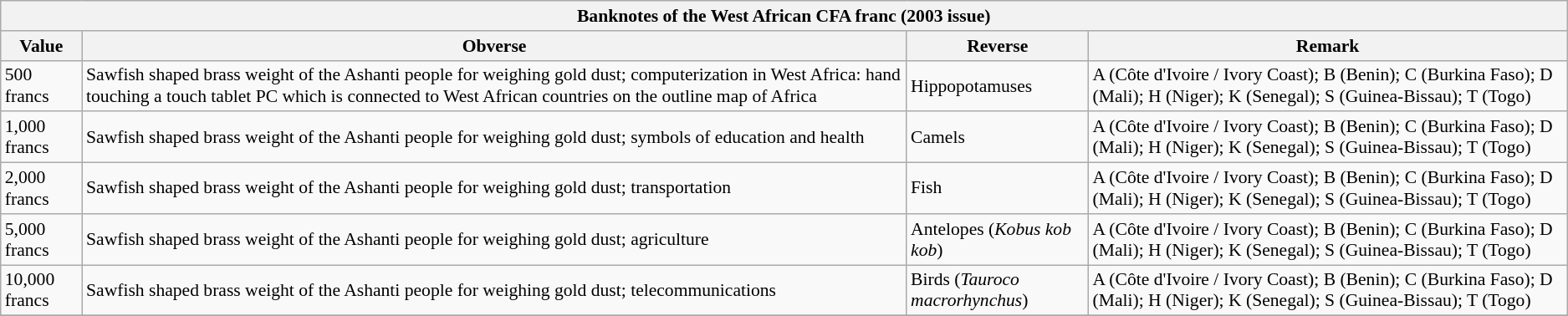<table class="wikitable" style="font-size: 90%">
<tr>
<th colspan="10">Banknotes of the West African CFA franc (2003 issue)</th>
</tr>
<tr>
<th>Value</th>
<th>Obverse</th>
<th>Reverse</th>
<th>Remark</th>
</tr>
<tr>
<td>500 francs</td>
<td>Sawfish shaped brass weight of the Ashanti people for weighing gold dust; computerization in West Africa: hand touching a touch tablet PC which is connected to West African countries on the outline map of Africa </td>
<td>Hippopotamuses </td>
<td>A (Côte d'Ivoire / Ivory Coast); B (Benin); C (Burkina Faso); D (Mali); H (Niger); K (Senegal); S (Guinea-Bissau); T (Togo)</td>
</tr>
<tr>
<td>1,000 francs</td>
<td>Sawfish shaped brass weight of the Ashanti people for weighing gold dust; symbols of education and health </td>
<td>Camels </td>
<td>A (Côte d'Ivoire / Ivory Coast); B (Benin); C (Burkina Faso); D (Mali); H (Niger); K (Senegal); S (Guinea-Bissau); T (Togo)</td>
</tr>
<tr>
<td>2,000 francs</td>
<td>Sawfish shaped brass weight of the Ashanti people for weighing gold dust; transportation </td>
<td>Fish </td>
<td>A (Côte d'Ivoire / Ivory Coast); B (Benin); C (Burkina Faso); D (Mali); H (Niger); K (Senegal); S (Guinea-Bissau); T (Togo)</td>
</tr>
<tr>
<td>5,000 francs</td>
<td>Sawfish shaped brass weight of the Ashanti people for weighing gold dust;  agriculture </td>
<td>Antelopes (<em>Kobus kob kob</em>)</td>
<td>A (Côte d'Ivoire / Ivory Coast); B (Benin); C (Burkina Faso); D (Mali); H (Niger); K (Senegal); S (Guinea-Bissau); T (Togo)</td>
</tr>
<tr>
<td>10,000 francs</td>
<td>Sawfish shaped brass weight of the Ashanti people for weighing gold dust; telecommunications </td>
<td>Birds (<em>Tauroco macrorhynchus</em>)</td>
<td>A (Côte d'Ivoire / Ivory Coast); B (Benin); C (Burkina Faso); D (Mali); H (Niger); K (Senegal); S (Guinea-Bissau); T (Togo)</td>
</tr>
<tr>
</tr>
</table>
